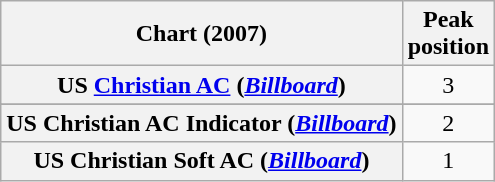<table class="wikitable sortable plainrowheaders" style="text-align:center">
<tr>
<th scope="col">Chart (2007)</th>
<th scope="col">Peak<br> position</th>
</tr>
<tr>
<th scope="row">US <a href='#'>Christian AC</a> (<em><a href='#'>Billboard</a></em>)</th>
<td>3</td>
</tr>
<tr>
</tr>
<tr>
</tr>
<tr>
<th scope="row">US Christian AC Indicator (<em><a href='#'>Billboard</a></em>)</th>
<td align="center">2</td>
</tr>
<tr>
<th scope="row">US Christian Soft AC (<em><a href='#'>Billboard</a></em>)</th>
<td align="center">1</td>
</tr>
</table>
